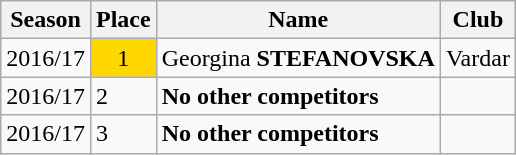<table class="wikitable">
<tr>
<th>Season</th>
<th>Place</th>
<th>Name</th>
<th>Club</th>
</tr>
<tr>
<td>2016/17</td>
<td style="text-align:center; background:gold;">1</td>
<td>Georgina <strong>STEFANOVSKA</strong></td>
<td>Vardar</td>
</tr>
<tr>
<td>2016/17</td>
<td>2</td>
<td><strong>No other competitors</strong></td>
<td></td>
</tr>
<tr>
<td>2016/17</td>
<td>3</td>
<td><strong>No other competitors</strong></td>
<td></td>
</tr>
</table>
